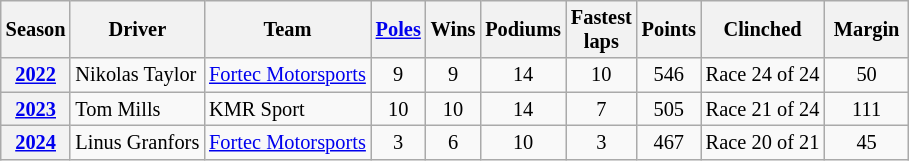<table class="wikitable" style="font-size:85%; text-align:center;">
<tr>
<th scope=col>Season</th>
<th scope=col>Driver</th>
<th scope=col>Team</th>
<th scope=col><a href='#'>Poles</a></th>
<th scope=col>Wins</th>
<th scope=col>Podiums</th>
<th scope=col width="40">Fastest laps</th>
<th scope=col>Points</th>
<th scope=col>Clinched</th>
<th scope=col width="50">Margin</th>
</tr>
<tr>
<th><a href='#'>2022</a></th>
<td align="left"> Nikolas Taylor</td>
<td align="left"><a href='#'>Fortec Motorsports</a></td>
<td>9</td>
<td>9</td>
<td>14</td>
<td>10</td>
<td>546</td>
<td>Race 24 of 24</td>
<td>50</td>
</tr>
<tr>
<th><a href='#'>2023</a></th>
<td align="left"> Tom Mills</td>
<td align="left">KMR Sport</td>
<td>10</td>
<td>10</td>
<td>14</td>
<td>7</td>
<td>505</td>
<td>Race 21 of 24</td>
<td>111</td>
</tr>
<tr>
<th><a href='#'>2024</a></th>
<td align="left"> Linus Granfors</td>
<td align="left"><a href='#'>Fortec Motorsports</a></td>
<td>3</td>
<td>6</td>
<td>10</td>
<td>3</td>
<td>467</td>
<td>Race 20 of 21</td>
<td>45</td>
</tr>
</table>
